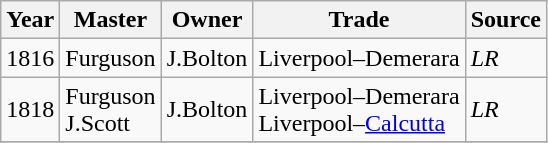<table class=" wikitable">
<tr>
<th>Year</th>
<th>Master</th>
<th>Owner</th>
<th>Trade</th>
<th>Source</th>
</tr>
<tr>
<td>1816</td>
<td>Furguson</td>
<td>J.Bolton</td>
<td>Liverpool–Demerara</td>
<td><em>LR</em></td>
</tr>
<tr>
<td>1818</td>
<td>Furguson<br>J.Scott</td>
<td>J.Bolton</td>
<td>Liverpool–Demerara<br>Liverpool–<a href='#'>Calcutta</a></td>
<td><em>LR</em></td>
</tr>
<tr>
</tr>
</table>
